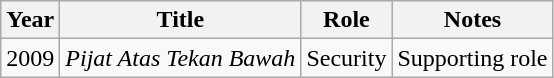<table class="wikitable">
<tr>
<th>Year</th>
<th>Title</th>
<th>Role</th>
<th>Notes</th>
</tr>
<tr>
<td>2009</td>
<td><em>Pijat Atas Tekan Bawah</em></td>
<td>Security</td>
<td>Supporting role</td>
</tr>
</table>
